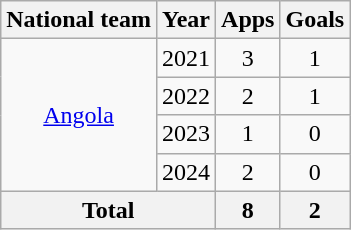<table class="wikitable" style="text-align:center">
<tr>
<th>National team</th>
<th>Year</th>
<th>Apps</th>
<th>Goals</th>
</tr>
<tr>
<td rowspan="4"><a href='#'>Angola</a></td>
<td>2021</td>
<td>3</td>
<td>1</td>
</tr>
<tr>
<td>2022</td>
<td>2</td>
<td>1</td>
</tr>
<tr>
<td>2023</td>
<td>1</td>
<td>0</td>
</tr>
<tr>
<td>2024</td>
<td>2</td>
<td>0</td>
</tr>
<tr>
<th colspan="2">Total</th>
<th>8</th>
<th>2</th>
</tr>
</table>
